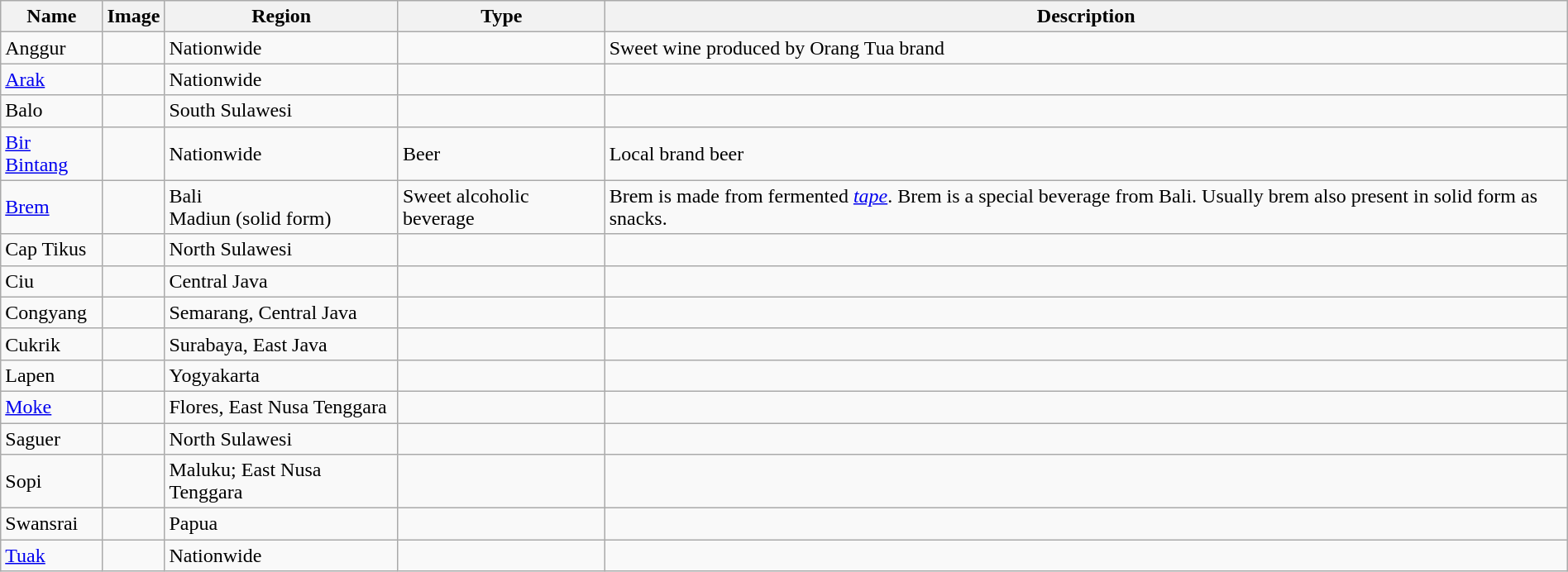<table class="wikitable sortable" width="100%">
<tr>
<th>Name</th>
<th>Image</th>
<th>Region</th>
<th>Type</th>
<th>Description</th>
</tr>
<tr>
<td>Anggur</td>
<td></td>
<td>Nationwide</td>
<td></td>
<td>Sweet wine produced by Orang Tua brand</td>
</tr>
<tr>
<td><a href='#'>Arak</a></td>
<td></td>
<td>Nationwide</td>
<td></td>
<td></td>
</tr>
<tr>
<td>Balo</td>
<td></td>
<td>South Sulawesi</td>
<td></td>
<td></td>
</tr>
<tr>
<td><a href='#'>Bir Bintang</a></td>
<td></td>
<td>Nationwide</td>
<td>Beer</td>
<td>Local brand beer</td>
</tr>
<tr>
<td><a href='#'>Brem</a></td>
<td></td>
<td>Bali<br>Madiun (solid form)</td>
<td>Sweet alcoholic beverage</td>
<td>Brem is made from fermented <em><a href='#'>tape</a></em>. Brem is a special beverage from Bali. Usually brem also present in solid form as snacks.</td>
</tr>
<tr>
<td>Cap Tikus</td>
<td></td>
<td>North Sulawesi</td>
<td></td>
<td></td>
</tr>
<tr>
<td>Ciu</td>
<td></td>
<td>Central Java</td>
<td></td>
<td></td>
</tr>
<tr>
<td>Congyang</td>
<td></td>
<td>Semarang, Central Java</td>
<td></td>
<td></td>
</tr>
<tr>
<td>Cukrik</td>
<td></td>
<td>Surabaya, East Java</td>
<td></td>
<td></td>
</tr>
<tr>
<td>Lapen</td>
<td></td>
<td>Yogyakarta</td>
<td></td>
<td></td>
</tr>
<tr>
<td><a href='#'>Moke</a></td>
<td></td>
<td>Flores, East Nusa Tenggara</td>
<td></td>
<td></td>
</tr>
<tr>
<td>Saguer</td>
<td></td>
<td>North Sulawesi</td>
<td></td>
<td></td>
</tr>
<tr>
<td>Sopi</td>
<td></td>
<td>Maluku; East Nusa Tenggara</td>
<td></td>
<td></td>
</tr>
<tr>
<td>Swansrai</td>
<td></td>
<td>Papua</td>
<td></td>
<td></td>
</tr>
<tr>
<td><a href='#'>Tuak</a></td>
<td></td>
<td>Nationwide</td>
<td></td>
<td></td>
</tr>
</table>
